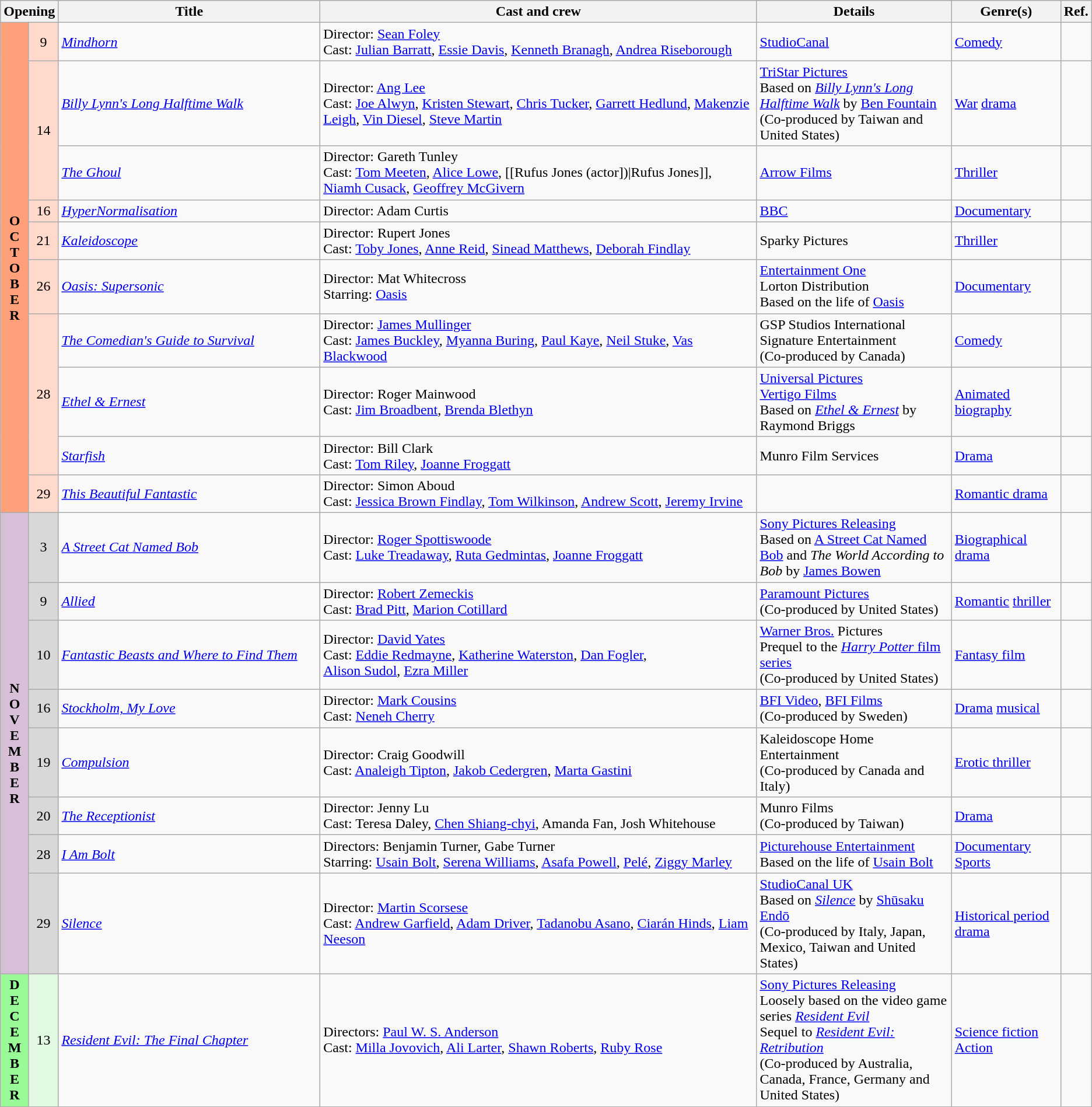<table class="wikitable">
<tr style="background:#b0e0e6; text-align:center;">
<th colspan="2">Opening</th>
<th style="width:24%;">Title</th>
<th style="width:40%;">Cast and crew</th>
<th>Details</th>
<th style="width:10%;">Genre(s)</th>
<th style="width:2%;">Ref.</th>
</tr>
<tr>
<th rowspan="10" style="text-align:center; background:#ffa07a; textcolor:#000;">O<br>C<br>T<br>O<br>B<br>E<br>R</th>
<td rowspan="1" style="text-align:center; background:#ffdacc;">9</td>
<td><em><a href='#'>Mindhorn</a></em></td>
<td>Director: <a href='#'>Sean Foley</a> <br> Cast: <a href='#'>Julian Barratt</a>, <a href='#'>Essie Davis</a>, <a href='#'>Kenneth Branagh</a>, <a href='#'>Andrea Riseborough</a></td>
<td><a href='#'>StudioCanal</a></td>
<td><a href='#'>Comedy</a></td>
<td style="text-align:center"></td>
</tr>
<tr>
<td rowspan="2" style="text-align:center; background:#ffdacc;">14</td>
<td><em><a href='#'>Billy Lynn's Long Halftime Walk</a></em></td>
<td>Director: <a href='#'>Ang Lee</a> <br> Cast: <a href='#'>Joe Alwyn</a>, <a href='#'>Kristen Stewart</a>, <a href='#'>Chris Tucker</a>, <a href='#'>Garrett Hedlund</a>, <a href='#'>Makenzie Leigh</a>, <a href='#'>Vin Diesel</a>, <a href='#'>Steve Martin</a></td>
<td><a href='#'>TriStar Pictures</a> <br> Based on <em><a href='#'>Billy Lynn's Long Halftime Walk</a></em> by <a href='#'>Ben Fountain</a> <br> (Co-produced by Taiwan and United States)</td>
<td><a href='#'>War</a> <a href='#'>drama</a></td>
<td style="text-align:center"></td>
</tr>
<tr>
<td><em><a href='#'>The Ghoul</a></em></td>
<td>Director: Gareth Tunley <br> Cast: <a href='#'>Tom Meeten</a>, <a href='#'>Alice Lowe</a>, [[Rufus Jones (actor])|Rufus Jones]], <a href='#'>Niamh Cusack</a>, <a href='#'>Geoffrey McGivern</a></td>
<td><a href='#'>Arrow Films</a></td>
<td><a href='#'>Thriller</a></td>
<td></td>
</tr>
<tr>
<td rowspan="1" style="text-align:center; background:#ffdacc;">16</td>
<td><em><a href='#'>HyperNormalisation</a></em></td>
<td>Director: Adam Curtis</td>
<td><a href='#'>BBC</a></td>
<td><a href='#'>Documentary</a></td>
<td style="text-align:center"></td>
</tr>
<tr>
<td rowspan="1" style="text-align:center; background:#ffdacc;">21</td>
<td><em><a href='#'>Kaleidoscope</a></em></td>
<td>Director: Rupert Jones <br> Cast: <a href='#'>Toby Jones</a>, <a href='#'>Anne Reid</a>, <a href='#'>Sinead Matthews</a>, <a href='#'>Deborah Findlay</a></td>
<td>Sparky Pictures</td>
<td><a href='#'>Thriller</a></td>
<td style="text-align:center"></td>
</tr>
<tr>
<td rowspan="1" style="text-align:center; background:#ffdacc;">26</td>
<td><em><a href='#'>Oasis: Supersonic</a></em></td>
<td>Director: Mat Whitecross <br> Starring: <a href='#'>Oasis</a></td>
<td><a href='#'>Entertainment One</a> <br> Lorton Distribution <br> Based on the life of <a href='#'>Oasis</a></td>
<td><a href='#'>Documentary</a></td>
<td style="text-align:center"></td>
</tr>
<tr>
<td rowspan="3" style="text-align:center; background:#ffdacc;">28</td>
<td><em><a href='#'>The Comedian's Guide to Survival</a></em></td>
<td>Director: <a href='#'>James Mullinger</a> <br> Cast: <a href='#'>James Buckley</a>, <a href='#'>Myanna Buring</a>, <a href='#'>Paul Kaye</a>, <a href='#'>Neil Stuke</a>, <a href='#'>Vas Blackwood</a></td>
<td>GSP Studios International <br> Signature Entertainment <br> (Co-produced by Canada)</td>
<td><a href='#'>Comedy</a></td>
<td style="text-align:center"></td>
</tr>
<tr>
<td><em><a href='#'>Ethel & Ernest</a></em></td>
<td>Director: Roger Mainwood <br> Cast: <a href='#'>Jim Broadbent</a>, <a href='#'>Brenda Blethyn</a></td>
<td><a href='#'>Universal Pictures</a> <br> <a href='#'>Vertigo Films</a> <br> Based on <em><a href='#'>Ethel & Ernest</a></em> by Raymond Briggs</td>
<td><a href='#'>Animated</a> <a href='#'>biography</a></td>
<td style="text-align:center"></td>
</tr>
<tr>
<td><em><a href='#'>Starfish</a></em></td>
<td>Director: Bill Clark<br> Cast: <a href='#'>Tom Riley</a>, <a href='#'>Joanne Froggatt</a></td>
<td>Munro Film Services</td>
<td><a href='#'>Drama</a></td>
<td style="text-align:center"></td>
</tr>
<tr>
<td rowspan="1" style="text-align:center; background:#ffdacc;">29</td>
<td><em><a href='#'>This Beautiful Fantastic</a></em></td>
<td>Director: Simon Aboud <br> Cast: <a href='#'>Jessica Brown Findlay</a>, <a href='#'>Tom Wilkinson</a>, <a href='#'>Andrew Scott</a>, <a href='#'>Jeremy Irvine</a></td>
<td></td>
<td><a href='#'>Romantic drama</a></td>
<td style="text-align:center"></td>
</tr>
<tr>
<th rowspan="8" style="text-align:center; background:thistle; textcolor:#000;">N<br>O<br>V<br>E<br>M<br>B<br>E<br>R</th>
<td rowspan="1" style="text-align:center; background:#d8d8d8;">3</td>
<td><em><a href='#'>A Street Cat Named Bob</a></em></td>
<td>Director: <a href='#'>Roger Spottiswoode</a> <br> Cast: <a href='#'>Luke Treadaway</a>, <a href='#'>Ruta Gedmintas</a>, <a href='#'>Joanne Froggatt</a></td>
<td><a href='#'>Sony Pictures Releasing</a> <br> Based on <a href='#'>A Street Cat Named Bob</a> and <em>The World According to Bob</em> by <a href='#'>James Bowen</a></td>
<td><a href='#'>Biographical</a> <a href='#'>drama</a></td>
<td style="text-align:center"></td>
</tr>
<tr>
<td rowspan="1" style="text-align:center; background:#d8d8d8;">9</td>
<td><em><a href='#'>Allied</a></em></td>
<td>Director: <a href='#'>Robert Zemeckis</a> <br> Cast: <a href='#'>Brad Pitt</a>, <a href='#'>Marion Cotillard</a></td>
<td><a href='#'>Paramount Pictures</a> <br> (Co-produced by United States)</td>
<td><a href='#'>Romantic</a> <a href='#'>thriller</a></td>
<td style="text-align:center"></td>
</tr>
<tr>
<td rowspan="1" style="text-align:center; background:#d8d8d8;">10</td>
<td><em><a href='#'>Fantastic Beasts and Where to Find Them</a></em></td>
<td>Director: <a href='#'>David Yates</a> <br> Cast: <a href='#'>Eddie Redmayne</a>, <a href='#'>Katherine Waterston</a>, <a href='#'>Dan Fogler</a>, <br> <a href='#'>Alison Sudol</a>, <a href='#'>Ezra Miller</a></td>
<td><a href='#'>Warner Bros.</a> Pictures <br> Prequel to the <a href='#'><em>Harry Potter</em> film series</a> <br> (Co-produced by United States)</td>
<td><a href='#'>Fantasy film</a></td>
<td style="text-align:center"></td>
</tr>
<tr>
<td rowspan="1" style="text-align:center; background:#d8d8d8;">16</td>
<td><em><a href='#'>Stockholm, My Love</a></em></td>
<td>Director: <a href='#'>Mark Cousins</a> <br> Cast: <a href='#'>Neneh Cherry</a></td>
<td><a href='#'>BFI Video</a>, <a href='#'>BFI Films</a> <br> (Co-produced by Sweden)</td>
<td><a href='#'>Drama</a> <a href='#'>musical</a></td>
<td style="text-align:center"></td>
</tr>
<tr>
<td rowspan="1" style="text-align:center; background:#d8d8d8;">19</td>
<td><em><a href='#'>Compulsion</a></em></td>
<td>Director: Craig Goodwill<br>Cast: <a href='#'>Analeigh Tipton</a>, <a href='#'>Jakob Cedergren</a>, <a href='#'>Marta Gastini</a></td>
<td>Kaleidoscope Home Entertainment <br> (Co-produced by Canada and Italy)</td>
<td><a href='#'>Erotic thriller</a></td>
<td style="text-align:center"></td>
</tr>
<tr>
<td rowspan="1" style="text-align:center; background:#d8d8d8;">20</td>
<td><em><a href='#'>The Receptionist</a></em></td>
<td>Director: Jenny Lu <br> Cast: Teresa Daley, <a href='#'>Chen Shiang-chyi</a>, Amanda Fan, Josh Whitehouse</td>
<td>Munro Films <br> (Co-produced by Taiwan)</td>
<td><a href='#'>Drama</a></td>
<td style="text-align:center"></td>
</tr>
<tr>
<td rowspan="1" style="text-align:center; background:#d8d8d8;">28</td>
<td><em><a href='#'>I Am Bolt</a></em></td>
<td>Directors: Benjamin Turner, Gabe Turner <br> Starring: <a href='#'>Usain Bolt</a>, <a href='#'>Serena Williams</a>, <a href='#'>Asafa Powell</a>, <a href='#'>Pelé</a>, <a href='#'>Ziggy Marley</a></td>
<td><a href='#'>Picturehouse Entertainment</a> <br> Based on the life of <a href='#'>Usain Bolt</a></td>
<td><a href='#'>Documentary</a> <br> <a href='#'>Sports</a></td>
<td style="text-align:center"></td>
</tr>
<tr>
<td rowspan="1" style="text-align:center; background:#d8d8d8;">29</td>
<td><em><a href='#'>Silence</a></em></td>
<td>Director: <a href='#'>Martin Scorsese</a> <br> Cast: <a href='#'>Andrew Garfield</a>, <a href='#'>Adam Driver</a>, <a href='#'>Tadanobu Asano</a>, <a href='#'>Ciarán Hinds</a>, <a href='#'>Liam Neeson</a></td>
<td><a href='#'>StudioCanal UK</a> <br> Based on <em><a href='#'>Silence</a></em> by <a href='#'>Shūsaku Endō</a> <br> (Co-produced by Italy, Japan, Mexico, Taiwan and United States)</td>
<td><a href='#'>Historical period drama</a></td>
<td style="text-align:center"></td>
</tr>
<tr>
<th rowspan="1" style="text-align:center; background:#98fb98; textcolor:#000;">D<br>E<br>C<br>E<br>M<br>B<br>E<br>R</th>
<td rowspan="1" style="text-align:center; background:#e0f9e0;">13</td>
<td><em><a href='#'>Resident Evil: The Final Chapter</a></em></td>
<td>Directors: <a href='#'>Paul W. S. Anderson</a> <br> Cast: <a href='#'>Milla Jovovich</a>, <a href='#'>Ali Larter</a>, <a href='#'>Shawn Roberts</a>, <a href='#'>Ruby Rose</a></td>
<td><a href='#'>Sony Pictures Releasing</a> <br> Loosely based on the video game series <em><a href='#'>Resident Evil</a></em> <br> Sequel to <em><a href='#'>Resident Evil: Retribution</a></em> <br> (Co-produced by Australia, Canada, France, Germany and United States)</td>
<td><a href='#'>Science fiction</a> <a href='#'>Action</a></td>
<td style="text-align:center"></td>
</tr>
</table>
